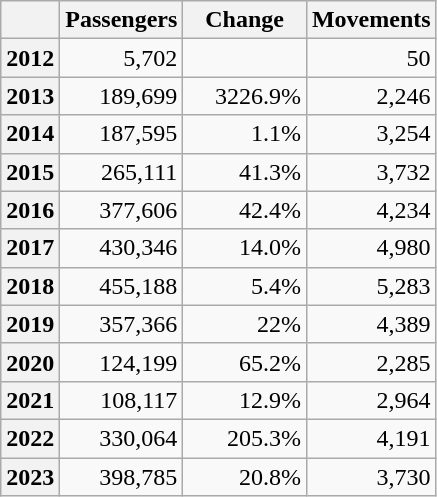<table class="wikitable" style="text-align:right;">
<tr>
<th></th>
<th>Passengers</th>
<th scope="col" width="75px">Change</th>
<th scope="col" width="75px">Movements</th>
</tr>
<tr>
<th>2012</th>
<td>5,702</td>
<td></td>
<td>50</td>
</tr>
<tr>
<th>2013</th>
<td>189,699</td>
<td>3226.9%</td>
<td>2,246</td>
</tr>
<tr>
<th>2014</th>
<td>187,595</td>
<td>1.1%</td>
<td>3,254</td>
</tr>
<tr>
<th>2015</th>
<td>265,111</td>
<td>41.3%</td>
<td>3,732</td>
</tr>
<tr>
<th>2016</th>
<td>377,606</td>
<td>42.4%</td>
<td>4,234</td>
</tr>
<tr>
<th>2017</th>
<td>430,346</td>
<td>14.0%</td>
<td>4,980</td>
</tr>
<tr>
<th>2018</th>
<td>455,188</td>
<td>5.4%</td>
<td>5,283</td>
</tr>
<tr>
<th>2019</th>
<td>357,366</td>
<td>22%</td>
<td>4,389</td>
</tr>
<tr>
<th>2020</th>
<td>124,199</td>
<td>65.2%</td>
<td>2,285</td>
</tr>
<tr>
<th>2021</th>
<td>108,117</td>
<td>12.9%</td>
<td>2,964</td>
</tr>
<tr>
<th>2022</th>
<td>330,064</td>
<td>205.3%</td>
<td>4,191</td>
</tr>
<tr>
<th>2023</th>
<td>398,785</td>
<td>20.8%</td>
<td>3,730</td>
</tr>
</table>
